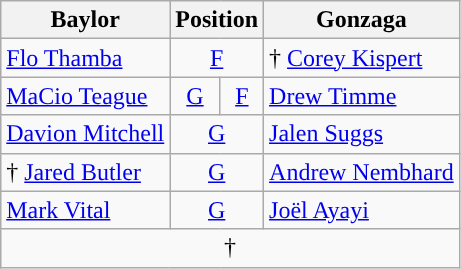<table class="wikitable">
<tr>
<th>Baylor</th>
<th colspan="2">Position</th>
<th>Gonzaga</th>
</tr>
<tr>
<td><a href='#'>Flo Thamba</a></td>
<td colspan=2 style="text-align:center"><a href='#'>F</a></td>
<td>† <a href='#'>Corey Kispert</a></td>
</tr>
<tr>
<td><a href='#'>MaCio Teague</a></td>
<td style="text-align:center"><a href='#'>G</a></td>
<td style="text-align:center"><a href='#'>F</a></td>
<td><a href='#'>Drew Timme</a></td>
</tr>
<tr>
<td><a href='#'>Davion Mitchell</a></td>
<td colspan=2 style="text-align:center"><a href='#'>G</a></td>
<td><a href='#'>Jalen Suggs</a></td>
</tr>
<tr>
<td>† <a href='#'>Jared Butler</a></td>
<td colspan=2 style="text-align:center"><a href='#'>G</a></td>
<td><a href='#'>Andrew Nembhard</a></td>
</tr>
<tr>
<td><a href='#'>Mark Vital</a></td>
<td colspan=2 style="text-align:center"><a href='#'>G</a></td>
<td><a href='#'>Joël Ayayi</a></td>
</tr>
<tr>
<td colspan="5" align=center>† </td>
</tr>
</table>
